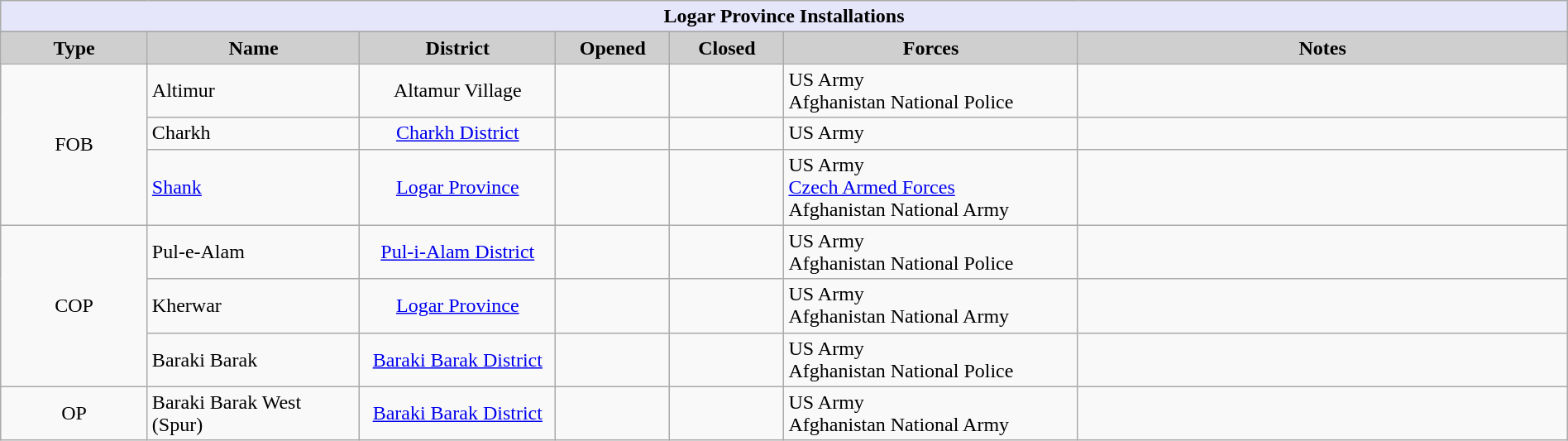<table class="wikitable sortable" width="100%">
<tr>
<th style="align: center; background: lavender" colspan="7"><strong>Logar Province Installations</strong></th>
</tr>
<tr style="background:#efefef; color:black">
</tr>
<tr>
<th style="background-color:#cfcfcf;" align="center" width="9%" align="center">Type</th>
<th style="background-color:#cfcfcf;" align="center" width="13%">Name</th>
<th style="background-color:#cfcfcf;" align="center" width="12%">District</th>
<th style="background-color:#cfcfcf;" align="center" width="7%">Opened</th>
<th style="background-color:#cfcfcf;" align="center" width="7%">Closed</th>
<th style="background-color:#cfcfcf;" align="center" width="18%" class="unsortable">Forces</th>
<th style="background-color:#cfcfcf;" align="center" width="30%" class="unsortable">Notes</th>
</tr>
<tr>
<td rowspan="3" align="center">FOB</td>
<td>Altimur</td>
<td align="center">Altamur Village</td>
<td align="center"></td>
<td align="center"></td>
<td> US Army<br> Afghanistan National Police</td>
<td></td>
</tr>
<tr>
<td>Charkh</td>
<td align="center"><a href='#'>Charkh District</a></td>
<td align="center"></td>
<td align="center"> </td>
<td> US Army</td>
<td></td>
</tr>
<tr>
<td><a href='#'>Shank</a></td>
<td align="center"><a href='#'>Logar Province</a></td>
<td align="center"></td>
<td align="center"></td>
<td> US Army<br> <a href='#'>Czech Armed Forces</a> <br> Afghanistan National Army</td>
<td></td>
</tr>
<tr>
<td rowspan="3" align="center">COP</td>
<td>Pul-e-Alam</td>
<td align="center"><a href='#'>Pul-i-Alam District</a></td>
<td align="center"></td>
<td align="center"> </td>
<td> US Army<br> Afghanistan National Police</td>
<td></td>
</tr>
<tr>
<td>Kherwar</td>
<td align="center"><a href='#'>Logar Province</a></td>
<td align="center"></td>
<td align="center"></td>
<td> US Army<br> Afghanistan National Army</td>
<td></td>
</tr>
<tr>
<td>Baraki Barak</td>
<td align="center"><a href='#'>Baraki Barak District</a></td>
<td align="center"></td>
<td align="center"> </td>
<td> US Army <br>  Afghanistan National Police</td>
<td></td>
</tr>
<tr>
<td rowspan="1" align="center">OP</td>
<td>Baraki Barak West (Spur)</td>
<td align="center"><a href='#'>Baraki Barak District</a></td>
<td align="center"></td>
<td align="center"></td>
<td> US Army <br>  Afghanistan National Army</td>
<td></td>
</tr>
</table>
